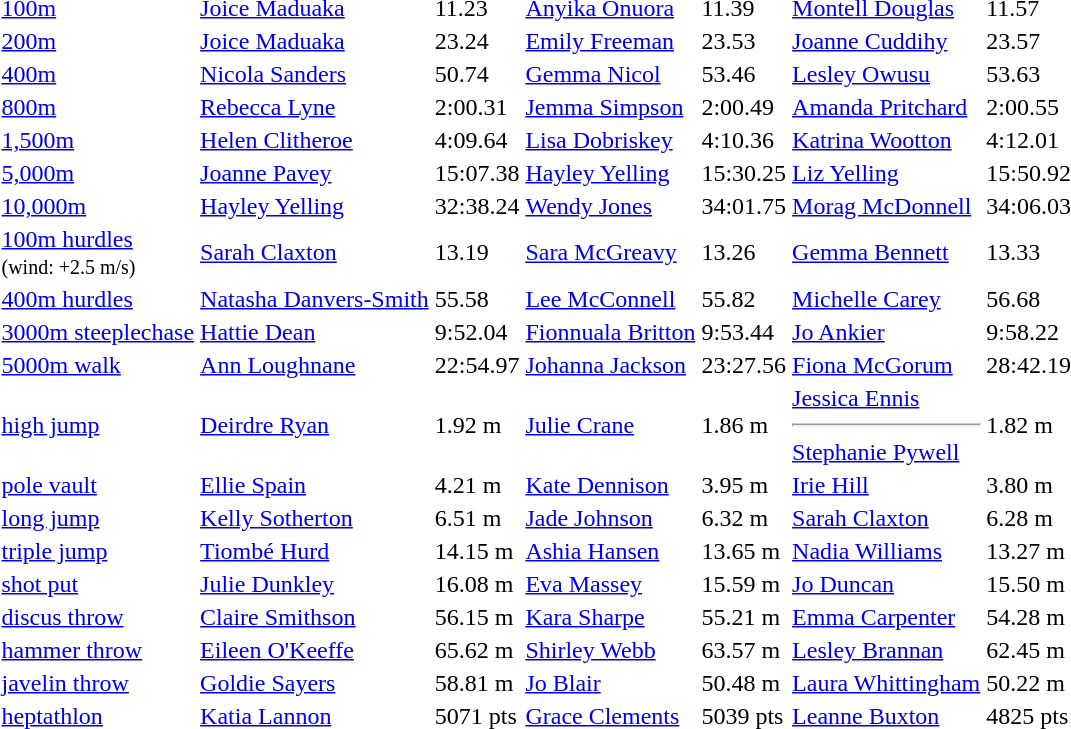<table>
<tr>
<td><a href='#'>100m</a></td>
<td><a href='#'>Joice Maduaka</a></td>
<td>11.23</td>
<td><a href='#'>Anyika Onuora</a></td>
<td>11.39</td>
<td><a href='#'>Montell Douglas</a></td>
<td>11.57</td>
</tr>
<tr>
<td><a href='#'>200m</a></td>
<td><a href='#'>Joice Maduaka</a></td>
<td>23.24</td>
<td><a href='#'>Emily Freeman</a></td>
<td>23.53</td>
<td> <a href='#'>Joanne Cuddihy</a></td>
<td>23.57</td>
</tr>
<tr>
<td><a href='#'>400m</a></td>
<td><a href='#'>Nicola Sanders</a></td>
<td>50.74</td>
<td> <a href='#'>Gemma Nicol</a></td>
<td>53.46</td>
<td><a href='#'>Lesley Owusu</a></td>
<td>53.63</td>
</tr>
<tr>
<td><a href='#'>800m</a></td>
<td><a href='#'>Rebecca Lyne</a></td>
<td>2:00.31</td>
<td><a href='#'>Jemma Simpson</a></td>
<td>2:00.49</td>
<td><a href='#'>Amanda Pritchard</a></td>
<td>2:00.55</td>
</tr>
<tr>
<td><a href='#'>1,500m</a></td>
<td><a href='#'>Helen Clitheroe</a></td>
<td>4:09.64</td>
<td><a href='#'>Lisa Dobriskey</a></td>
<td>4:10.36</td>
<td><a href='#'>Katrina Wootton</a></td>
<td>4:12.01</td>
</tr>
<tr>
<td><a href='#'>5,000m</a></td>
<td><a href='#'>Joanne Pavey</a></td>
<td>15:07.38</td>
<td><a href='#'>Hayley Yelling</a></td>
<td>15:30.25</td>
<td><a href='#'>Liz Yelling</a></td>
<td>15:50.92</td>
</tr>
<tr>
<td><a href='#'>10,000m</a></td>
<td><a href='#'>Hayley Yelling</a></td>
<td>32:38.24</td>
<td><a href='#'>Wendy Jones</a></td>
<td>34:01.75</td>
<td><a href='#'>Morag McDonnell</a></td>
<td>34:06.03</td>
</tr>
<tr>
<td><a href='#'>100m hurdles</a><br><small>(wind: +2.5 m/s)</small></td>
<td><a href='#'>Sarah Claxton</a></td>
<td>13.19 </td>
<td><a href='#'>Sara McGreavy</a></td>
<td>13.26 </td>
<td><a href='#'>Gemma Bennett</a></td>
<td>13.33 </td>
</tr>
<tr>
<td><a href='#'>400m hurdles</a></td>
<td><a href='#'>Natasha Danvers-Smith</a></td>
<td>55.58</td>
<td> <a href='#'>Lee McConnell</a></td>
<td>55.82</td>
<td> <a href='#'>Michelle Carey</a></td>
<td>56.68</td>
</tr>
<tr>
<td><a href='#'>3000m steeplechase</a></td>
<td><a href='#'>Hattie Dean</a></td>
<td>9:52.04</td>
<td> <a href='#'>Fionnuala Britton</a></td>
<td>9:53.44</td>
<td><a href='#'>Jo Ankier</a></td>
<td>9:58.22</td>
</tr>
<tr>
<td><a href='#'>5000m walk</a></td>
<td> <a href='#'>Ann Loughnane</a></td>
<td>22:54.97</td>
<td><a href='#'>Johanna Jackson</a></td>
<td>23:27.56</td>
<td><a href='#'>Fiona McGorum</a></td>
<td>28:42.19</td>
</tr>
<tr>
<td><a href='#'>high jump</a></td>
<td> <a href='#'>Deirdre Ryan</a></td>
<td>1.92 m</td>
<td> <a href='#'>Julie Crane</a></td>
<td>1.86 m</td>
<td><a href='#'>Jessica Ennis</a><hr><a href='#'>Stephanie Pywell</a></td>
<td>1.82 m</td>
</tr>
<tr>
<td><a href='#'>pole vault</a></td>
<td><a href='#'>Ellie Spain</a></td>
<td>4.21 m</td>
<td><a href='#'>Kate Dennison</a></td>
<td>3.95 m</td>
<td><a href='#'>Irie Hill</a></td>
<td>3.80 m</td>
</tr>
<tr>
<td><a href='#'>long jump</a></td>
<td><a href='#'>Kelly Sotherton</a></td>
<td>6.51 m</td>
<td><a href='#'>Jade Johnson</a></td>
<td>6.32 m</td>
<td><a href='#'>Sarah Claxton</a></td>
<td>6.28 m</td>
</tr>
<tr>
<td><a href='#'>triple jump</a></td>
<td> <a href='#'>Tiombé Hurd</a></td>
<td>14.15 m</td>
<td><a href='#'>Ashia Hansen</a></td>
<td>13.65 m</td>
<td><a href='#'>Nadia Williams</a></td>
<td>13.27 m</td>
</tr>
<tr>
<td><a href='#'>shot put</a></td>
<td><a href='#'>Julie Dunkley</a></td>
<td>16.08 m</td>
<td> <a href='#'>Eva Massey</a></td>
<td>15.59 m</td>
<td><a href='#'>Jo Duncan</a></td>
<td>15.50 m</td>
</tr>
<tr>
<td><a href='#'>discus throw</a></td>
<td><a href='#'>Claire Smithson</a></td>
<td>56.15 m</td>
<td><a href='#'>Kara Sharpe</a></td>
<td>55.21 m</td>
<td><a href='#'>Emma Carpenter</a></td>
<td>54.28 m</td>
</tr>
<tr>
<td><a href='#'>hammer throw</a></td>
<td> <a href='#'>Eileen O'Keeffe</a></td>
<td>65.62 m</td>
<td> <a href='#'>Shirley Webb</a></td>
<td>63.57 m</td>
<td> <a href='#'>Lesley Brannan</a></td>
<td>62.45 m</td>
</tr>
<tr>
<td><a href='#'>javelin throw</a></td>
<td><a href='#'>Goldie Sayers</a></td>
<td>58.81 m</td>
<td><a href='#'>Jo Blair</a></td>
<td>50.48 m</td>
<td><a href='#'>Laura Whittingham</a></td>
<td>50.22 m</td>
</tr>
<tr>
<td><a href='#'>heptathlon</a></td>
<td><a href='#'>Katia Lannon</a></td>
<td>5071 pts</td>
<td><a href='#'>Grace Clements</a></td>
<td>5039 pts</td>
<td><a href='#'>Leanne Buxton</a></td>
<td>4825 pts</td>
</tr>
</table>
